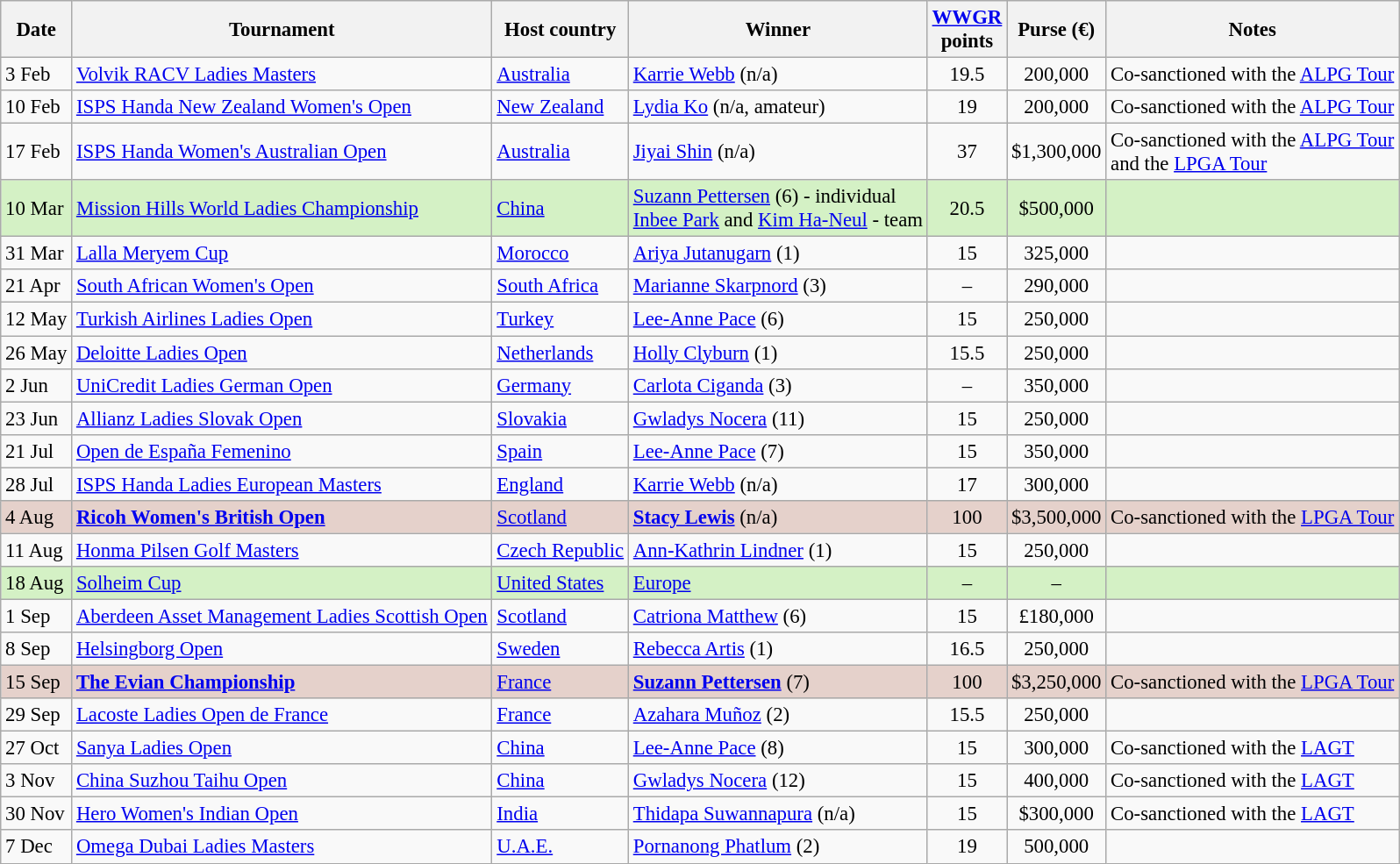<table class="wikitable sortable" style="font-size:95%">
<tr>
<th>Date</th>
<th>Tournament</th>
<th>Host country</th>
<th>Winner</th>
<th><a href='#'>WWGR</a><br>points</th>
<th>Purse (€)</th>
<th>Notes</th>
</tr>
<tr>
<td>3 Feb</td>
<td><a href='#'>Volvik RACV Ladies Masters</a></td>
<td><a href='#'>Australia</a></td>
<td> <a href='#'>Karrie Webb</a> (n/a)</td>
<td align=center>19.5</td>
<td align=center>200,000</td>
<td>Co-sanctioned with the <a href='#'>ALPG Tour</a></td>
</tr>
<tr>
<td>10 Feb</td>
<td><a href='#'>ISPS Handa New Zealand Women's Open</a></td>
<td><a href='#'>New Zealand</a></td>
<td> <a href='#'>Lydia Ko</a> (n/a, amateur)</td>
<td align=center>19</td>
<td align=center>200,000</td>
<td>Co-sanctioned with the <a href='#'>ALPG Tour</a></td>
</tr>
<tr>
<td>17 Feb</td>
<td><a href='#'>ISPS Handa Women's Australian Open</a></td>
<td><a href='#'>Australia</a></td>
<td> <a href='#'>Jiyai Shin</a> (n/a)</td>
<td align=center>37</td>
<td align=center>$1,300,000</td>
<td>Co-sanctioned with the <a href='#'>ALPG Tour</a> <br> and the <a href='#'>LPGA Tour</a></td>
</tr>
<tr style="background:#D4F1C5;">
<td>10 Mar</td>
<td><a href='#'>Mission Hills World Ladies Championship</a></td>
<td><a href='#'>China</a></td>
<td> <a href='#'>Suzann Pettersen</a> (6) - individual<br> <a href='#'>Inbee Park</a> and <a href='#'>Kim Ha-Neul</a> - team</td>
<td align=center>20.5</td>
<td align=center>$500,000</td>
<td></td>
</tr>
<tr>
<td>31 Mar</td>
<td><a href='#'>Lalla Meryem Cup</a></td>
<td><a href='#'>Morocco</a></td>
<td> <a href='#'>Ariya Jutanugarn</a> (1)</td>
<td align=center>15</td>
<td align=center>325,000</td>
<td></td>
</tr>
<tr>
<td>21 Apr</td>
<td><a href='#'>South African Women's Open</a></td>
<td><a href='#'>South Africa</a></td>
<td> <a href='#'>Marianne Skarpnord</a> (3)</td>
<td align=center>–</td>
<td align=center>290,000</td>
<td></td>
</tr>
<tr>
<td>12 May</td>
<td><a href='#'>Turkish Airlines Ladies Open</a></td>
<td><a href='#'>Turkey</a></td>
<td> <a href='#'>Lee-Anne Pace</a> (6)</td>
<td align=center>15</td>
<td align=center>250,000</td>
<td></td>
</tr>
<tr>
<td>26 May</td>
<td><a href='#'>Deloitte Ladies Open</a></td>
<td><a href='#'>Netherlands</a></td>
<td> <a href='#'>Holly Clyburn</a> (1)</td>
<td align=center>15.5</td>
<td align=center>250,000</td>
<td></td>
</tr>
<tr>
<td>2 Jun</td>
<td><a href='#'>UniCredit Ladies German Open</a></td>
<td><a href='#'>Germany</a></td>
<td> <a href='#'>Carlota Ciganda</a> (3)</td>
<td align=center>–</td>
<td align=center>350,000</td>
<td></td>
</tr>
<tr>
<td>23 Jun</td>
<td><a href='#'>Allianz Ladies Slovak Open</a></td>
<td><a href='#'>Slovakia</a></td>
<td> <a href='#'>Gwladys Nocera</a> (11)</td>
<td align=center>15</td>
<td align=center>250,000</td>
<td></td>
</tr>
<tr>
<td>21 Jul</td>
<td><a href='#'>Open de España Femenino</a></td>
<td><a href='#'>Spain</a></td>
<td> <a href='#'>Lee-Anne Pace</a> (7)</td>
<td align=center>15</td>
<td align=center>350,000</td>
<td></td>
</tr>
<tr>
<td>28 Jul</td>
<td><a href='#'>ISPS Handa Ladies European Masters</a></td>
<td><a href='#'>England</a></td>
<td> <a href='#'>Karrie Webb</a> (n/a)</td>
<td align=center>17</td>
<td align=center>300,000</td>
<td></td>
</tr>
<tr style="background:#e5d1cb;">
<td>4 Aug</td>
<td><strong><a href='#'>Ricoh Women's British Open</a></strong></td>
<td><a href='#'>Scotland</a></td>
<td> <strong><a href='#'>Stacy Lewis</a></strong> (n/a)</td>
<td align=center>100</td>
<td align=center>$3,500,000</td>
<td>Co-sanctioned with the <a href='#'>LPGA Tour</a></td>
</tr>
<tr>
<td>11 Aug</td>
<td><a href='#'>Honma Pilsen Golf Masters</a></td>
<td><a href='#'>Czech Republic</a></td>
<td> <a href='#'>Ann-Kathrin Lindner</a> (1)</td>
<td align=center>15</td>
<td align=center>250,000</td>
<td></td>
</tr>
<tr style="background:#D4F1C5;">
<td>18 Aug</td>
<td><a href='#'>Solheim Cup</a></td>
<td><a href='#'>United States</a></td>
<td> <a href='#'>Europe</a></td>
<td align=center>–</td>
<td align=center>–</td>
<td></td>
</tr>
<tr>
<td>1 Sep</td>
<td><a href='#'>Aberdeen Asset Management Ladies Scottish Open</a></td>
<td><a href='#'>Scotland</a></td>
<td> <a href='#'>Catriona Matthew</a> (6)</td>
<td align=center>15</td>
<td align=center>£180,000</td>
<td></td>
</tr>
<tr>
<td>8 Sep</td>
<td><a href='#'>Helsingborg Open</a></td>
<td><a href='#'>Sweden</a></td>
<td> <a href='#'>Rebecca Artis</a> (1)</td>
<td align=center>16.5</td>
<td align=center>250,000</td>
<td></td>
</tr>
<tr style="background:#e5d1cb;">
<td>15 Sep</td>
<td><strong><a href='#'>The Evian Championship</a></strong></td>
<td><a href='#'>France</a></td>
<td> <strong><a href='#'>Suzann Pettersen</a></strong> (7)</td>
<td align=center>100</td>
<td align=center>$3,250,000</td>
<td>Co-sanctioned with the <a href='#'>LPGA Tour</a></td>
</tr>
<tr>
<td>29 Sep</td>
<td><a href='#'>Lacoste Ladies Open de France</a></td>
<td><a href='#'>France</a></td>
<td> <a href='#'>Azahara Muñoz</a> (2)</td>
<td align=center>15.5</td>
<td align=center>250,000</td>
<td></td>
</tr>
<tr>
<td>27 Oct</td>
<td><a href='#'>Sanya Ladies Open</a></td>
<td><a href='#'>China</a></td>
<td> <a href='#'>Lee-Anne Pace</a> (8)</td>
<td align=center>15</td>
<td align=center>300,000</td>
<td>Co-sanctioned with the <a href='#'>LAGT</a></td>
</tr>
<tr>
<td>3 Nov</td>
<td><a href='#'>China Suzhou Taihu Open</a></td>
<td><a href='#'>China</a></td>
<td> <a href='#'>Gwladys Nocera</a> (12)</td>
<td align=center>15</td>
<td align=center>400,000</td>
<td>Co-sanctioned with the <a href='#'>LAGT</a></td>
</tr>
<tr>
<td>30 Nov</td>
<td><a href='#'>Hero Women's Indian Open</a></td>
<td><a href='#'>India</a></td>
<td> <a href='#'>Thidapa Suwannapura</a> (n/a)</td>
<td align=center>15</td>
<td align=center>$300,000</td>
<td>Co-sanctioned with the <a href='#'>LAGT</a></td>
</tr>
<tr>
<td>7 Dec</td>
<td><a href='#'>Omega Dubai Ladies Masters</a></td>
<td><a href='#'>U.A.E.</a></td>
<td> <a href='#'>Pornanong Phatlum</a> (2)</td>
<td align=center>19</td>
<td align=center>500,000</td>
<td></td>
</tr>
</table>
